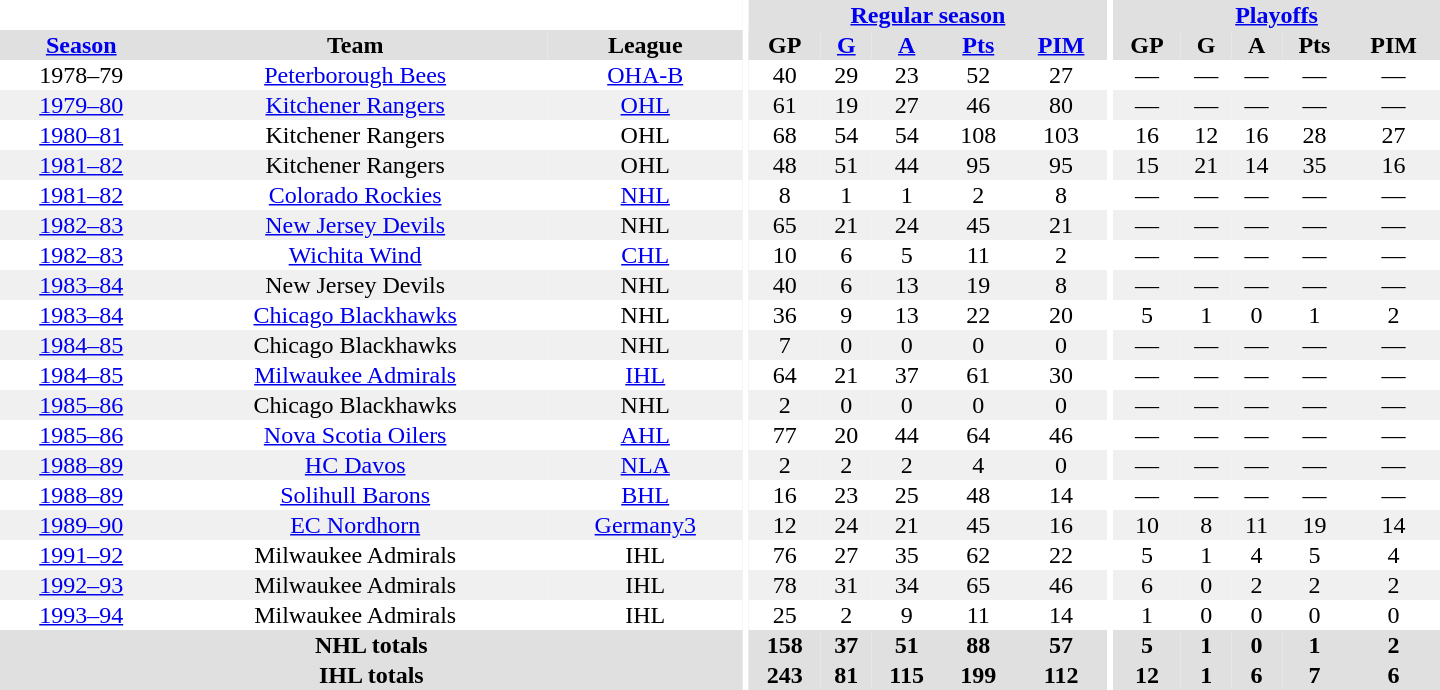<table border="0" cellpadding="1" cellspacing="0" style="text-align:center; width:60em">
<tr bgcolor="#e0e0e0">
<th colspan="3" bgcolor="#ffffff"></th>
<th rowspan="99" bgcolor="#ffffff"></th>
<th colspan="5"><a href='#'>Regular season</a></th>
<th rowspan="99" bgcolor="#ffffff"></th>
<th colspan="5"><a href='#'>Playoffs</a></th>
</tr>
<tr bgcolor="#e0e0e0">
<th><a href='#'>Season</a></th>
<th>Team</th>
<th>League</th>
<th>GP</th>
<th><a href='#'>G</a></th>
<th><a href='#'>A</a></th>
<th><a href='#'>Pts</a></th>
<th><a href='#'>PIM</a></th>
<th>GP</th>
<th>G</th>
<th>A</th>
<th>Pts</th>
<th>PIM</th>
</tr>
<tr>
<td>1978–79</td>
<td><a href='#'>Peterborough Bees</a></td>
<td><a href='#'>OHA-B</a></td>
<td>40</td>
<td>29</td>
<td>23</td>
<td>52</td>
<td>27</td>
<td>—</td>
<td>—</td>
<td>—</td>
<td>—</td>
<td>—</td>
</tr>
<tr bgcolor="#f0f0f0">
<td><a href='#'>1979–80</a></td>
<td><a href='#'>Kitchener Rangers</a></td>
<td><a href='#'>OHL</a></td>
<td>61</td>
<td>19</td>
<td>27</td>
<td>46</td>
<td>80</td>
<td>—</td>
<td>—</td>
<td>—</td>
<td>—</td>
<td>—</td>
</tr>
<tr>
<td><a href='#'>1980–81</a></td>
<td>Kitchener Rangers</td>
<td>OHL</td>
<td>68</td>
<td>54</td>
<td>54</td>
<td>108</td>
<td>103</td>
<td>16</td>
<td>12</td>
<td>16</td>
<td>28</td>
<td>27</td>
</tr>
<tr bgcolor="#f0f0f0">
<td><a href='#'>1981–82</a></td>
<td>Kitchener Rangers</td>
<td>OHL</td>
<td>48</td>
<td>51</td>
<td>44</td>
<td>95</td>
<td>95</td>
<td>15</td>
<td>21</td>
<td>14</td>
<td>35</td>
<td>16</td>
</tr>
<tr>
<td><a href='#'>1981–82</a></td>
<td><a href='#'>Colorado Rockies</a></td>
<td><a href='#'>NHL</a></td>
<td>8</td>
<td>1</td>
<td>1</td>
<td>2</td>
<td>8</td>
<td>—</td>
<td>—</td>
<td>—</td>
<td>—</td>
<td>—</td>
</tr>
<tr bgcolor="#f0f0f0">
<td><a href='#'>1982–83</a></td>
<td><a href='#'>New Jersey Devils</a></td>
<td>NHL</td>
<td>65</td>
<td>21</td>
<td>24</td>
<td>45</td>
<td>21</td>
<td>—</td>
<td>—</td>
<td>—</td>
<td>—</td>
<td>—</td>
</tr>
<tr>
<td><a href='#'>1982–83</a></td>
<td><a href='#'>Wichita Wind</a></td>
<td><a href='#'>CHL</a></td>
<td>10</td>
<td>6</td>
<td>5</td>
<td>11</td>
<td>2</td>
<td>—</td>
<td>—</td>
<td>—</td>
<td>—</td>
<td>—</td>
</tr>
<tr bgcolor="#f0f0f0">
<td><a href='#'>1983–84</a></td>
<td>New Jersey Devils</td>
<td>NHL</td>
<td>40</td>
<td>6</td>
<td>13</td>
<td>19</td>
<td>8</td>
<td>—</td>
<td>—</td>
<td>—</td>
<td>—</td>
<td>—</td>
</tr>
<tr>
<td><a href='#'>1983–84</a></td>
<td><a href='#'>Chicago Blackhawks</a></td>
<td>NHL</td>
<td>36</td>
<td>9</td>
<td>13</td>
<td>22</td>
<td>20</td>
<td>5</td>
<td>1</td>
<td>0</td>
<td>1</td>
<td>2</td>
</tr>
<tr bgcolor="#f0f0f0">
<td><a href='#'>1984–85</a></td>
<td>Chicago Blackhawks</td>
<td>NHL</td>
<td>7</td>
<td>0</td>
<td>0</td>
<td>0</td>
<td>0</td>
<td>—</td>
<td>—</td>
<td>—</td>
<td>—</td>
<td>—</td>
</tr>
<tr>
<td><a href='#'>1984–85</a></td>
<td><a href='#'>Milwaukee Admirals</a></td>
<td><a href='#'>IHL</a></td>
<td>64</td>
<td>21</td>
<td>37</td>
<td>61</td>
<td>30</td>
<td>—</td>
<td>—</td>
<td>—</td>
<td>—</td>
<td>—</td>
</tr>
<tr bgcolor="#f0f0f0">
<td><a href='#'>1985–86</a></td>
<td>Chicago Blackhawks</td>
<td>NHL</td>
<td>2</td>
<td>0</td>
<td>0</td>
<td>0</td>
<td>0</td>
<td>—</td>
<td>—</td>
<td>—</td>
<td>—</td>
<td>—</td>
</tr>
<tr>
<td><a href='#'>1985–86</a></td>
<td><a href='#'>Nova Scotia Oilers</a></td>
<td><a href='#'>AHL</a></td>
<td>77</td>
<td>20</td>
<td>44</td>
<td>64</td>
<td>46</td>
<td>—</td>
<td>—</td>
<td>—</td>
<td>—</td>
<td>—</td>
</tr>
<tr bgcolor="#f0f0f0">
<td><a href='#'>1988–89</a></td>
<td><a href='#'>HC Davos</a></td>
<td><a href='#'>NLA</a></td>
<td>2</td>
<td>2</td>
<td>2</td>
<td>4</td>
<td>0</td>
<td>—</td>
<td>—</td>
<td>—</td>
<td>—</td>
<td>—</td>
</tr>
<tr>
<td><a href='#'>1988–89</a></td>
<td><a href='#'>Solihull Barons</a></td>
<td><a href='#'>BHL</a></td>
<td>16</td>
<td>23</td>
<td>25</td>
<td>48</td>
<td>14</td>
<td>—</td>
<td>—</td>
<td>—</td>
<td>—</td>
<td>—</td>
</tr>
<tr bgcolor="#f0f0f0">
<td><a href='#'>1989–90</a></td>
<td><a href='#'>EC Nordhorn</a></td>
<td><a href='#'>Germany3</a></td>
<td>12</td>
<td>24</td>
<td>21</td>
<td>45</td>
<td>16</td>
<td>10</td>
<td>8</td>
<td>11</td>
<td>19</td>
<td>14</td>
</tr>
<tr>
<td><a href='#'>1991–92</a></td>
<td>Milwaukee Admirals</td>
<td>IHL</td>
<td>76</td>
<td>27</td>
<td>35</td>
<td>62</td>
<td>22</td>
<td>5</td>
<td>1</td>
<td>4</td>
<td>5</td>
<td>4</td>
</tr>
<tr bgcolor="#f0f0f0">
<td><a href='#'>1992–93</a></td>
<td>Milwaukee Admirals</td>
<td>IHL</td>
<td>78</td>
<td>31</td>
<td>34</td>
<td>65</td>
<td>46</td>
<td>6</td>
<td>0</td>
<td>2</td>
<td>2</td>
<td>2</td>
</tr>
<tr>
<td><a href='#'>1993–94</a></td>
<td>Milwaukee Admirals</td>
<td>IHL</td>
<td>25</td>
<td>2</td>
<td>9</td>
<td>11</td>
<td>14</td>
<td>1</td>
<td>0</td>
<td>0</td>
<td>0</td>
<td>0</td>
</tr>
<tr>
</tr>
<tr ALIGN="center" bgcolor="#e0e0e0">
<th colspan="3">NHL totals</th>
<th ALIGN="center">158</th>
<th ALIGN="center">37</th>
<th ALIGN="center">51</th>
<th ALIGN="center">88</th>
<th ALIGN="center">57</th>
<th ALIGN="center">5</th>
<th ALIGN="center">1</th>
<th ALIGN="center">0</th>
<th ALIGN="center">1</th>
<th ALIGN="center">2</th>
</tr>
<tr>
</tr>
<tr ALIGN="center" bgcolor="#e0e0e0">
<th colspan="3">IHL totals</th>
<th ALIGN="center">243</th>
<th ALIGN="center">81</th>
<th ALIGN="center">115</th>
<th ALIGN="center">199</th>
<th ALIGN="center">112</th>
<th ALIGN="center">12</th>
<th ALIGN="center">1</th>
<th ALIGN="center">6</th>
<th ALIGN="center">7</th>
<th ALIGN="center">6</th>
</tr>
</table>
